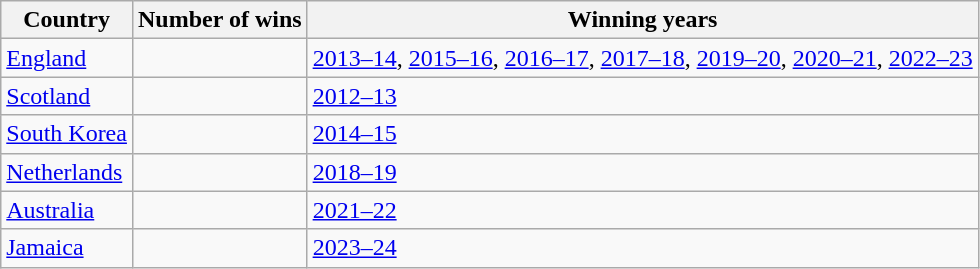<table class="wikitable sortable">
<tr>
<th>Country</th>
<th>Number of wins</th>
<th>Winning years</th>
</tr>
<tr>
<td> <a href='#'>England</a></td>
<td></td>
<td><a href='#'>2013–14</a>, <a href='#'>2015–16</a>, <a href='#'>2016–17</a>, <a href='#'>2017–18</a>, <a href='#'>2019–20</a>, <a href='#'>2020–21</a>, <a href='#'>2022–23</a></td>
</tr>
<tr>
<td> <a href='#'>Scotland</a></td>
<td></td>
<td><a href='#'>2012–13</a></td>
</tr>
<tr>
<td> <a href='#'>South Korea</a></td>
<td></td>
<td><a href='#'>2014–15</a></td>
</tr>
<tr>
<td> <a href='#'>Netherlands</a></td>
<td></td>
<td><a href='#'>2018–19</a></td>
</tr>
<tr>
<td> <a href='#'>Australia</a></td>
<td></td>
<td><a href='#'>2021–22</a></td>
</tr>
<tr>
<td> <a href='#'>Jamaica</a></td>
<td></td>
<td><a href='#'>2023–24</a></td>
</tr>
</table>
